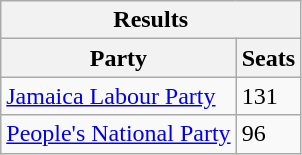<table class="wikitable">
<tr>
<th colspan="2">Results</th>
</tr>
<tr>
<th>Party</th>
<th>Seats</th>
</tr>
<tr>
<td><a href='#'>Jamaica Labour Party</a></td>
<td>131</td>
</tr>
<tr>
<td><a href='#'>People's National Party</a></td>
<td>96</td>
</tr>
</table>
